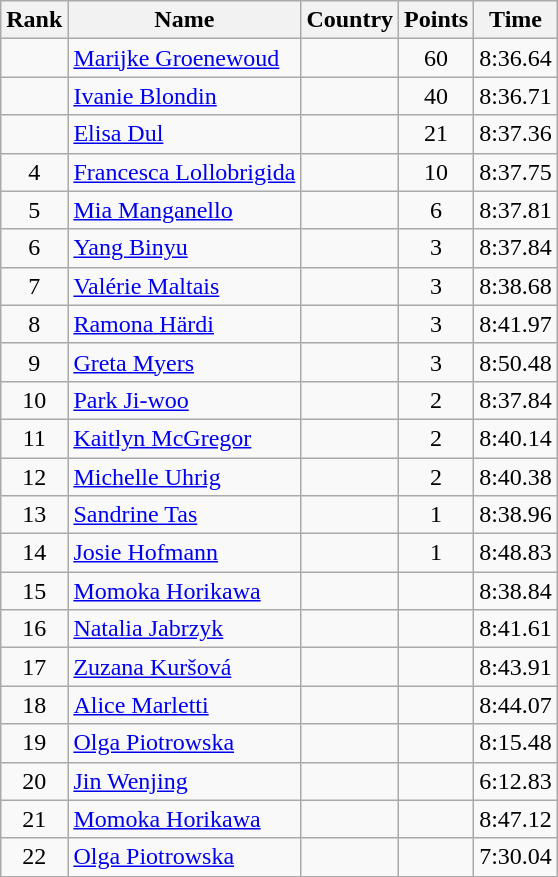<table class="wikitable sortable" style="text-align:center">
<tr>
<th>Rank</th>
<th>Name</th>
<th>Country</th>
<th>Points</th>
<th>Time</th>
</tr>
<tr>
<td></td>
<td align=left><a href='#'>Marijke Groenewoud</a></td>
<td align=left></td>
<td>60</td>
<td>8:36.64</td>
</tr>
<tr>
<td></td>
<td align=left><a href='#'>Ivanie Blondin</a></td>
<td align=left></td>
<td>40</td>
<td>8:36.71</td>
</tr>
<tr>
<td></td>
<td align=left><a href='#'>Elisa Dul</a></td>
<td align=left></td>
<td>21</td>
<td>8:37.36</td>
</tr>
<tr>
<td>4</td>
<td align=left><a href='#'>Francesca Lollobrigida</a></td>
<td align=left></td>
<td>10</td>
<td>8:37.75</td>
</tr>
<tr>
<td>5</td>
<td align=left><a href='#'>Mia Manganello</a></td>
<td align=left></td>
<td>6</td>
<td>8:37.81</td>
</tr>
<tr>
<td>6</td>
<td align=left><a href='#'>Yang Binyu</a></td>
<td align=left></td>
<td>3</td>
<td>8:37.84</td>
</tr>
<tr>
<td>7</td>
<td align=left><a href='#'>Valérie Maltais</a></td>
<td align=left></td>
<td>3</td>
<td>8:38.68</td>
</tr>
<tr>
<td>8</td>
<td align=left><a href='#'>Ramona Härdi</a></td>
<td align=left></td>
<td>3</td>
<td>8:41.97</td>
</tr>
<tr>
<td>9</td>
<td align=left><a href='#'>Greta Myers</a></td>
<td align=left></td>
<td>3</td>
<td>8:50.48</td>
</tr>
<tr>
<td>10</td>
<td align=left><a href='#'>Park Ji-woo</a></td>
<td align=left></td>
<td>2</td>
<td>8:37.84</td>
</tr>
<tr>
<td>11</td>
<td align=left><a href='#'>Kaitlyn McGregor</a></td>
<td align=left></td>
<td>2</td>
<td>8:40.14</td>
</tr>
<tr>
<td>12</td>
<td align=left><a href='#'>Michelle Uhrig</a></td>
<td align=left></td>
<td>2</td>
<td>8:40.38</td>
</tr>
<tr>
<td>13</td>
<td align=left><a href='#'>Sandrine Tas</a></td>
<td align=left></td>
<td>1</td>
<td>8:38.96</td>
</tr>
<tr>
<td>14</td>
<td align=left><a href='#'>Josie Hofmann</a></td>
<td align=left></td>
<td>1</td>
<td>8:48.83</td>
</tr>
<tr>
<td>15</td>
<td align=left><a href='#'>Momoka Horikawa</a></td>
<td align=left></td>
<td></td>
<td>8:38.84</td>
</tr>
<tr>
<td>16</td>
<td align=left><a href='#'>Natalia Jabrzyk</a></td>
<td align=left></td>
<td></td>
<td>8:41.61</td>
</tr>
<tr>
<td>17</td>
<td align=left><a href='#'>Zuzana Kuršová</a></td>
<td align=left></td>
<td></td>
<td>8:43.91</td>
</tr>
<tr>
<td>18</td>
<td align=left><a href='#'>Alice Marletti</a></td>
<td align=left></td>
<td></td>
<td>8:44.07</td>
</tr>
<tr>
<td>19</td>
<td align=left><a href='#'>Olga Piotrowska</a></td>
<td align=left></td>
<td></td>
<td>8:15.48</td>
</tr>
<tr>
<td>20</td>
<td align=left><a href='#'>Jin Wenjing</a></td>
<td align=left></td>
<td></td>
<td>6:12.83</td>
</tr>
<tr>
<td>21</td>
<td align=left><a href='#'>Momoka Horikawa</a></td>
<td align=left></td>
<td></td>
<td>8:47.12</td>
</tr>
<tr>
<td>22</td>
<td align=left><a href='#'>Olga Piotrowska</a></td>
<td align=left></td>
<td></td>
<td>7:30.04</td>
</tr>
</table>
